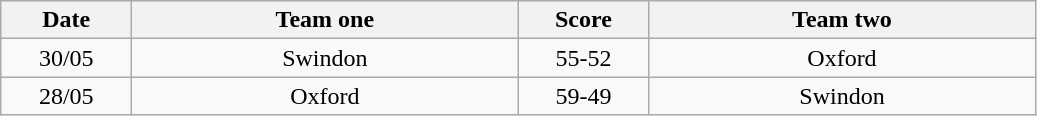<table class="wikitable" style="text-align: center">
<tr>
<th width=80>Date</th>
<th width=250>Team one</th>
<th width=80>Score</th>
<th width=250>Team two</th>
</tr>
<tr>
<td>30/05</td>
<td>Swindon</td>
<td>55-52</td>
<td>Oxford</td>
</tr>
<tr>
<td>28/05</td>
<td>Oxford</td>
<td>59-49</td>
<td>Swindon</td>
</tr>
</table>
